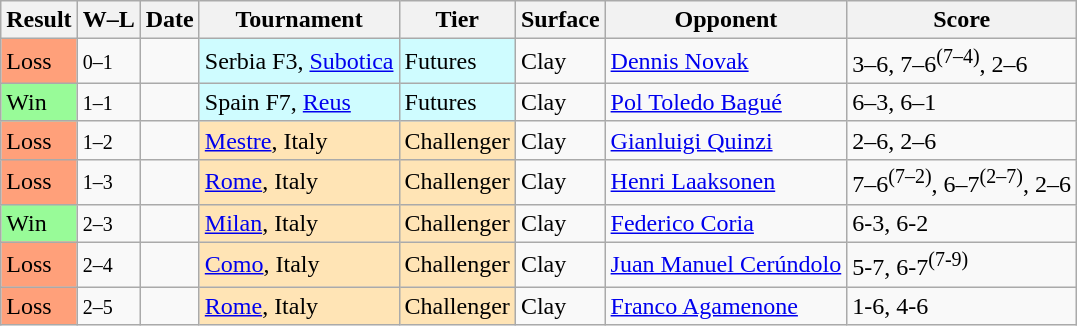<table class="sortable wikitable">
<tr>
<th>Result</th>
<th class="unsortable">W–L</th>
<th>Date</th>
<th>Tournament</th>
<th>Tier</th>
<th>Surface</th>
<th>Opponent</th>
<th class="unsortable">Score</th>
</tr>
<tr>
<td bgcolor=FFA07A>Loss</td>
<td><small>0–1</small></td>
<td></td>
<td style="background:#cffcff;">Serbia F3, <a href='#'>Subotica</a></td>
<td style="background:#cffcff;">Futures</td>
<td>Clay</td>
<td> <a href='#'>Dennis Novak</a></td>
<td>3–6, 7–6<sup>(7–4)</sup>, 2–6</td>
</tr>
<tr>
<td bgcolor=98FB98>Win</td>
<td><small>1–1</small></td>
<td></td>
<td style="background:#cffcff;">Spain F7, <a href='#'>Reus</a></td>
<td style="background:#cffcff;">Futures</td>
<td>Clay</td>
<td> <a href='#'>Pol Toledo Bagué</a></td>
<td>6–3, 6–1</td>
</tr>
<tr>
<td bgcolor=FFA07A>Loss</td>
<td><small>1–2</small></td>
<td><a href='#'></a></td>
<td style="background:moccasin;"><a href='#'>Mestre</a>, Italy</td>
<td style="background:moccasin;">Challenger</td>
<td>Clay</td>
<td> <a href='#'>Gianluigi Quinzi</a></td>
<td>2–6, 2–6</td>
</tr>
<tr>
<td bgcolor=FFA07A>Loss</td>
<td><small>1–3</small></td>
<td><a href='#'></a></td>
<td style="background:moccasin;"><a href='#'>Rome</a>, Italy</td>
<td style="background:moccasin;">Challenger</td>
<td>Clay</td>
<td> <a href='#'>Henri Laaksonen</a></td>
<td>7–6<sup>(7–2)</sup>, 6–7<sup>(2–7)</sup>, 2–6</td>
</tr>
<tr>
<td bgcolor=98FB98>Win</td>
<td><small>2–3</small></td>
<td><a href='#'></a></td>
<td style="background:moccasin;"><a href='#'>Milan</a>, Italy</td>
<td style="background:moccasin;">Challenger</td>
<td>Clay</td>
<td> <a href='#'>Federico Coria</a></td>
<td>6-3, 6-2</td>
</tr>
<tr>
<td bgcolor=FFA07A>Loss</td>
<td><small>2–4</small></td>
<td><a href='#'></a></td>
<td style="background:moccasin;"><a href='#'>Como</a>, Italy</td>
<td style="background:moccasin;">Challenger</td>
<td>Clay</td>
<td> <a href='#'>Juan Manuel Cerúndolo</a></td>
<td>5-7, 6-7<sup>(7-9)</sup></td>
</tr>
<tr>
<td bgcolor=FFA07A>Loss</td>
<td><small>2–5</small></td>
<td><a href='#'></a></td>
<td style="background:moccasin;"><a href='#'>Rome</a>, Italy</td>
<td style="background:moccasin;">Challenger</td>
<td>Clay</td>
<td> <a href='#'>Franco Agamenone</a></td>
<td>1-6, 4-6</td>
</tr>
</table>
